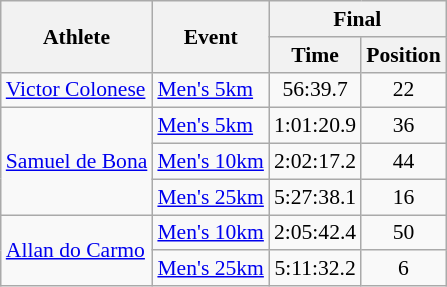<table class="wikitable" border="1" style="font-size:90%">
<tr>
<th rowspan=2>Athlete</th>
<th rowspan=2>Event</th>
<th colspan=2>Final</th>
</tr>
<tr>
<th>Time</th>
<th>Position</th>
</tr>
<tr>
<td rowspan=1><a href='#'>Victor Colonese</a></td>
<td><a href='#'>Men's 5km</a></td>
<td align=center>56:39.7</td>
<td align=center>22</td>
</tr>
<tr>
<td rowspan=3><a href='#'>Samuel de Bona</a></td>
<td><a href='#'>Men's 5km</a></td>
<td align=center>1:01:20.9</td>
<td align=center>36</td>
</tr>
<tr>
<td><a href='#'>Men's 10km</a></td>
<td align=center>2:02:17.2</td>
<td align=center>44</td>
</tr>
<tr>
<td><a href='#'>Men's 25km</a></td>
<td align=center>5:27:38.1</td>
<td align=center>16</td>
</tr>
<tr>
<td rowspan=2><a href='#'>Allan do Carmo</a></td>
<td><a href='#'>Men's 10km</a></td>
<td align=center>2:05:42.4</td>
<td align=center>50</td>
</tr>
<tr>
<td><a href='#'>Men's 25km</a></td>
<td align=center>5:11:32.2</td>
<td align=center>6</td>
</tr>
</table>
